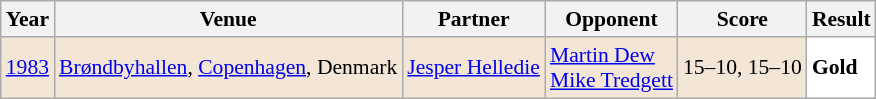<table class="sortable wikitable" style="font-size: 90%;">
<tr>
<th>Year</th>
<th>Venue</th>
<th>Partner</th>
<th>Opponent</th>
<th>Score</th>
<th>Result</th>
</tr>
<tr style="background:#F3E6D7">
<td align="center"><a href='#'>1983</a></td>
<td align="left"><a href='#'>Brøndbyhallen</a>, <a href='#'>Copenhagen</a>, Denmark</td>
<td align="left"> <a href='#'>Jesper Helledie</a></td>
<td align="left"> <a href='#'>Martin Dew</a><br> <a href='#'>Mike Tredgett</a></td>
<td align="left">15–10, 15–10</td>
<td style="text-align:left; background:white"> <strong>Gold</strong></td>
</tr>
</table>
